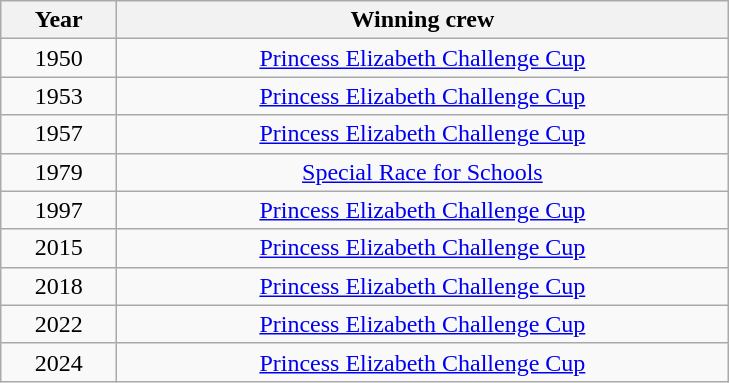<table class="wikitable" style="text-align:center">
<tr>
<th width=70>Year</th>
<th width=400>Winning crew</th>
</tr>
<tr>
<td>1950</td>
<td><a href='#'>Princess Elizabeth Challenge Cup</a></td>
</tr>
<tr>
<td>1953</td>
<td><a href='#'>Princess Elizabeth Challenge Cup</a></td>
</tr>
<tr>
<td>1957</td>
<td><a href='#'>Princess Elizabeth Challenge Cup</a></td>
</tr>
<tr>
<td>1979</td>
<td><a href='#'>Special Race for Schools</a></td>
</tr>
<tr>
<td>1997</td>
<td><a href='#'>Princess Elizabeth Challenge Cup</a></td>
</tr>
<tr>
<td>2015</td>
<td><a href='#'>Princess Elizabeth Challenge Cup</a></td>
</tr>
<tr>
<td>2018</td>
<td><a href='#'>Princess Elizabeth Challenge Cup</a></td>
</tr>
<tr>
<td>2022</td>
<td><a href='#'>Princess Elizabeth Challenge Cup</a></td>
</tr>
<tr>
<td>2024</td>
<td><a href='#'>Princess Elizabeth Challenge Cup</a></td>
</tr>
</table>
